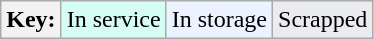<table class="wikitable">
<tr>
<th>Key:</th>
<td bgcolor=#d5fdf4>In service</td>
<td bgcolor=#eaf3ff>In storage</td>
<td bgcolor=#eaecf0>Scrapped</td>
</tr>
</table>
